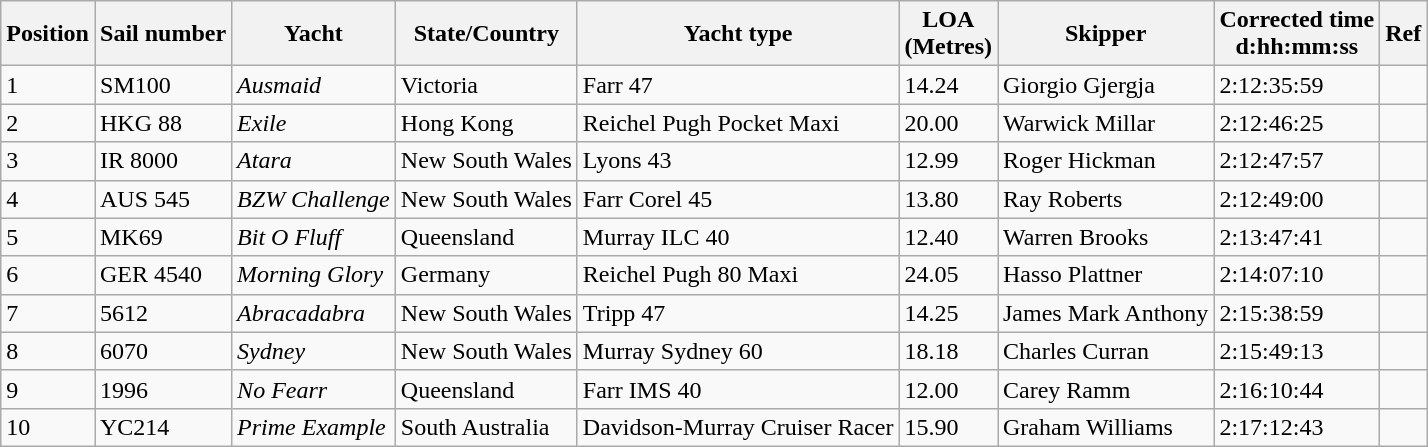<table class="wikitable">
<tr>
<th>Position</th>
<th>Sail number</th>
<th>Yacht</th>
<th>State/Country</th>
<th>Yacht type</th>
<th>LOA <br>(Metres)</th>
<th>Skipper</th>
<th>Corrected time <br>d:hh:mm:ss</th>
<th>Ref</th>
</tr>
<tr>
<td>1</td>
<td>SM100</td>
<td><em>Ausmaid</em></td>
<td> Victoria</td>
<td>Farr 47</td>
<td>14.24</td>
<td>Giorgio Gjergja</td>
<td>2:12:35:59</td>
<td></td>
</tr>
<tr>
<td>2</td>
<td>HKG 88</td>
<td><em>Exile</em></td>
<td> Hong Kong</td>
<td>Reichel Pugh Pocket Maxi</td>
<td>20.00</td>
<td>Warwick Millar</td>
<td>2:12:46:25</td>
<td></td>
</tr>
<tr>
<td>3</td>
<td>IR 8000</td>
<td><em>Atara</em></td>
<td> New South Wales</td>
<td>Lyons 43</td>
<td>12.99</td>
<td>Roger Hickman</td>
<td>2:12:47:57</td>
<td></td>
</tr>
<tr>
<td>4</td>
<td>AUS 545</td>
<td><em>BZW Challenge</em></td>
<td> New South Wales</td>
<td>Farr Corel 45</td>
<td>13.80</td>
<td>Ray Roberts</td>
<td>2:12:49:00</td>
<td></td>
</tr>
<tr>
<td>5</td>
<td>MK69</td>
<td><em>Bit O Fluff</em></td>
<td> Queensland</td>
<td>Murray ILC 40</td>
<td>12.40</td>
<td>Warren Brooks</td>
<td>2:13:47:41</td>
<td></td>
</tr>
<tr>
<td>6</td>
<td>GER 4540</td>
<td><em>Morning Glory</em></td>
<td> Germany</td>
<td>Reichel Pugh 80 Maxi</td>
<td>24.05</td>
<td>Hasso Plattner</td>
<td>2:14:07:10</td>
<td></td>
</tr>
<tr>
<td>7</td>
<td>5612</td>
<td><em>Abracadabra</em></td>
<td> New South Wales</td>
<td>Tripp 47</td>
<td>14.25</td>
<td>James Mark Anthony</td>
<td>2:15:38:59</td>
<td></td>
</tr>
<tr>
<td>8</td>
<td>6070</td>
<td><em>Sydney</em></td>
<td> New South Wales</td>
<td>Murray Sydney 60</td>
<td>18.18</td>
<td>Charles Curran</td>
<td>2:15:49:13</td>
<td></td>
</tr>
<tr>
<td>9</td>
<td>1996</td>
<td><em>No Fearr</em></td>
<td> Queensland</td>
<td>Farr IMS 40</td>
<td>12.00</td>
<td>Carey Ramm</td>
<td>2:16:10:44</td>
<td></td>
</tr>
<tr>
<td>10</td>
<td>YC214</td>
<td><em>Prime Example</em></td>
<td> South Australia</td>
<td>Davidson-Murray Cruiser Racer</td>
<td>15.90</td>
<td>Graham Williams</td>
<td>2:17:12:43</td>
<td></td>
</tr>
</table>
